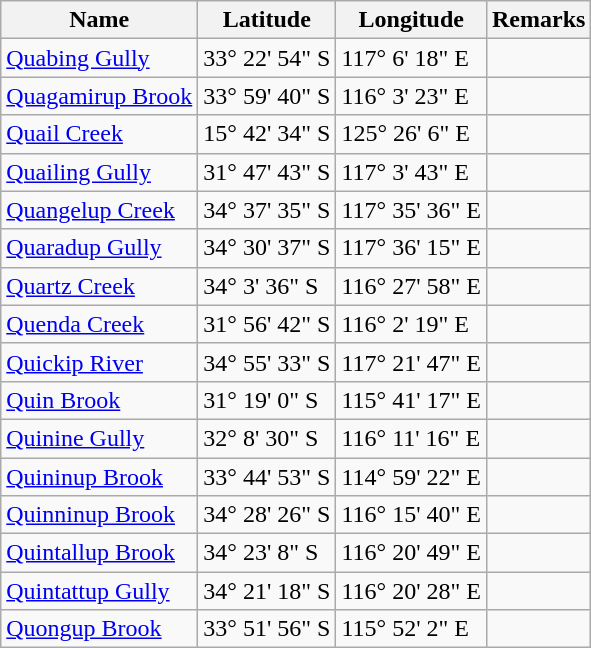<table class="wikitable">
<tr>
<th>Name</th>
<th>Latitude</th>
<th>Longitude</th>
<th>Remarks</th>
</tr>
<tr>
<td><a href='#'>Quabing Gully</a></td>
<td>33° 22' 54" S</td>
<td>117° 6' 18" E</td>
<td></td>
</tr>
<tr>
<td><a href='#'>Quagamirup Brook</a></td>
<td>33° 59' 40" S</td>
<td>116° 3' 23" E</td>
<td></td>
</tr>
<tr>
<td><a href='#'>Quail Creek</a></td>
<td>15° 42' 34" S</td>
<td>125° 26' 6" E</td>
<td></td>
</tr>
<tr>
<td><a href='#'>Quailing Gully</a></td>
<td>31° 47' 43" S</td>
<td>117° 3' 43" E</td>
<td></td>
</tr>
<tr>
<td><a href='#'>Quangelup Creek</a></td>
<td>34° 37' 35" S</td>
<td>117° 35' 36" E</td>
<td></td>
</tr>
<tr>
<td><a href='#'>Quaradup Gully</a></td>
<td>34° 30' 37" S</td>
<td>117° 36' 15" E</td>
<td></td>
</tr>
<tr>
<td><a href='#'>Quartz Creek</a></td>
<td>34° 3' 36" S</td>
<td>116° 27' 58" E</td>
<td></td>
</tr>
<tr>
<td><a href='#'>Quenda Creek</a></td>
<td>31° 56' 42" S</td>
<td>116° 2' 19" E</td>
<td></td>
</tr>
<tr>
<td><a href='#'>Quickip River</a></td>
<td>34° 55' 33" S</td>
<td>117° 21' 47" E</td>
<td></td>
</tr>
<tr>
<td><a href='#'>Quin Brook</a></td>
<td>31° 19' 0" S</td>
<td>115° 41' 17" E</td>
<td></td>
</tr>
<tr>
<td><a href='#'>Quinine Gully</a></td>
<td>32° 8' 30" S</td>
<td>116° 11' 16" E</td>
<td></td>
</tr>
<tr>
<td><a href='#'>Quininup Brook</a></td>
<td>33° 44' 53" S</td>
<td>114° 59' 22" E</td>
<td></td>
</tr>
<tr>
<td><a href='#'>Quinninup Brook</a></td>
<td>34° 28' 26" S</td>
<td>116° 15' 40" E</td>
<td></td>
</tr>
<tr>
<td><a href='#'>Quintallup Brook</a></td>
<td>34° 23' 8" S</td>
<td>116° 20' 49" E</td>
<td></td>
</tr>
<tr>
<td><a href='#'>Quintattup Gully</a></td>
<td>34° 21' 18" S</td>
<td>116° 20' 28" E</td>
<td></td>
</tr>
<tr>
<td><a href='#'>Quongup Brook</a></td>
<td>33° 51' 56" S</td>
<td>115° 52' 2" E</td>
<td></td>
</tr>
</table>
